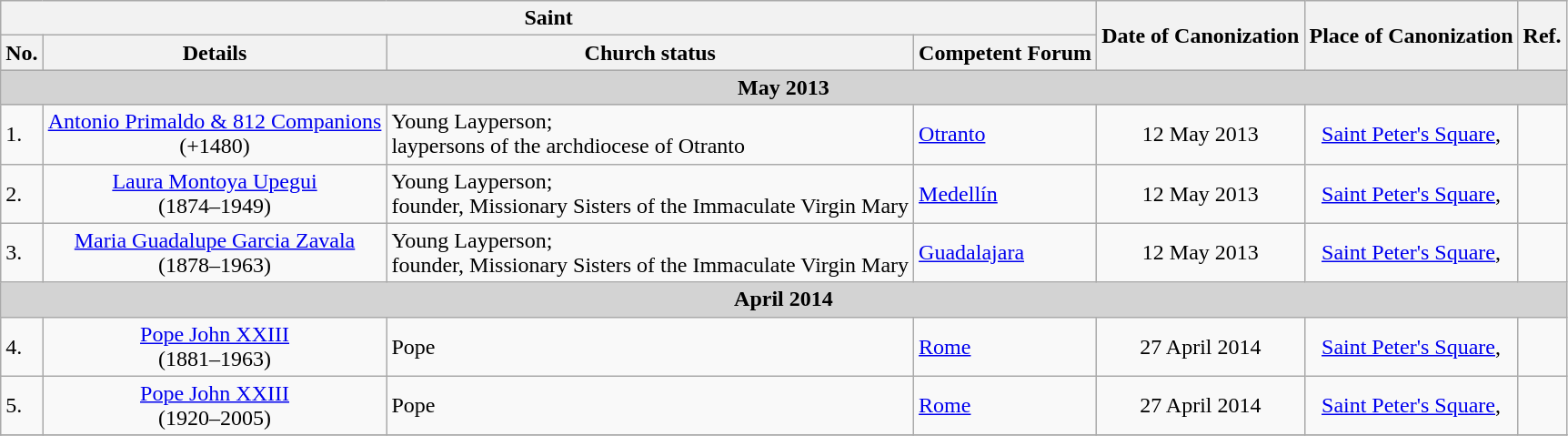<table class="wikitable">
<tr>
<th colspan=4>Saint</th>
<th rowspan=2>Date of Canonization</th>
<th rowspan=2>Place of Canonization</th>
<th rowspan=2>Ref.</th>
</tr>
<tr>
<th>No.</th>
<th>Details</th>
<th>Church status</th>
<th>Competent Forum</th>
</tr>
<tr id="May">
<td colspan="7" align=center style="background:lightgray;white-space:nowrap"><strong>May 2013</strong></td>
</tr>
<tr>
<td>1.</td>
<td align="center"><a href='#'>Antonio Primaldo & 812 Companions</a><br>(+1480)</td>
<td>Young Layperson; <br>laypersons of the archdiocese of Otranto</td>
<td><a href='#'>Otranto</a></td>
<td align="center">12 May 2013</td>
<td align="center"><a href='#'>Saint Peter's Square</a>, </td>
<td></td>
</tr>
<tr>
<td>2.</td>
<td align="center"><a href='#'>Laura Montoya Upegui</a><br>(1874–1949)</td>
<td>Young Layperson; <br>founder, Missionary Sisters of the Immaculate Virgin Mary</td>
<td><a href='#'>Medellín</a></td>
<td align="center">12 May 2013</td>
<td align="center"><a href='#'>Saint Peter's Square</a>, </td>
<td></td>
</tr>
<tr>
<td>3.</td>
<td align="center"><a href='#'>Maria Guadalupe Garcia Zavala</a> <br>(1878–1963)</td>
<td>Young Layperson; <br>founder, Missionary Sisters of the Immaculate Virgin Mary</td>
<td><a href='#'>Guadalajara</a></td>
<td align="center">12 May 2013</td>
<td align="center"><a href='#'>Saint Peter's Square</a>, </td>
<td></td>
</tr>
<tr id="April">
<td colspan="7" align=center style="background:lightgray;white-space:nowrap"><strong>April 2014</strong></td>
</tr>
<tr>
<td>4.</td>
<td align="center"><a href='#'>Pope John XXIII</a> <br>(1881–1963)</td>
<td>Pope</td>
<td><a href='#'>Rome</a></td>
<td align="center">27 April 2014</td>
<td align="center"><a href='#'>Saint Peter's Square</a>, </td>
<td></td>
</tr>
<tr>
<td>5.</td>
<td align="center"><a href='#'>Pope John XXIII</a> <br>(1920–2005)</td>
<td>Pope</td>
<td><a href='#'>Rome</a></td>
<td align="center">27 April 2014</td>
<td align="center"><a href='#'>Saint Peter's Square</a>, </td>
<td></td>
</tr>
<tr>
</tr>
</table>
